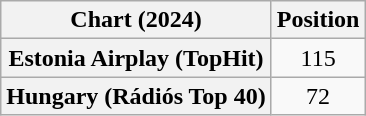<table class="wikitable sortable plainrowheaders" style="text-align:center">
<tr>
<th scope="col">Chart (2024)</th>
<th scope="col">Position</th>
</tr>
<tr>
<th scope="row">Estonia Airplay (TopHit)</th>
<td>115</td>
</tr>
<tr>
<th scope="row">Hungary (Rádiós Top 40)</th>
<td>72</td>
</tr>
</table>
